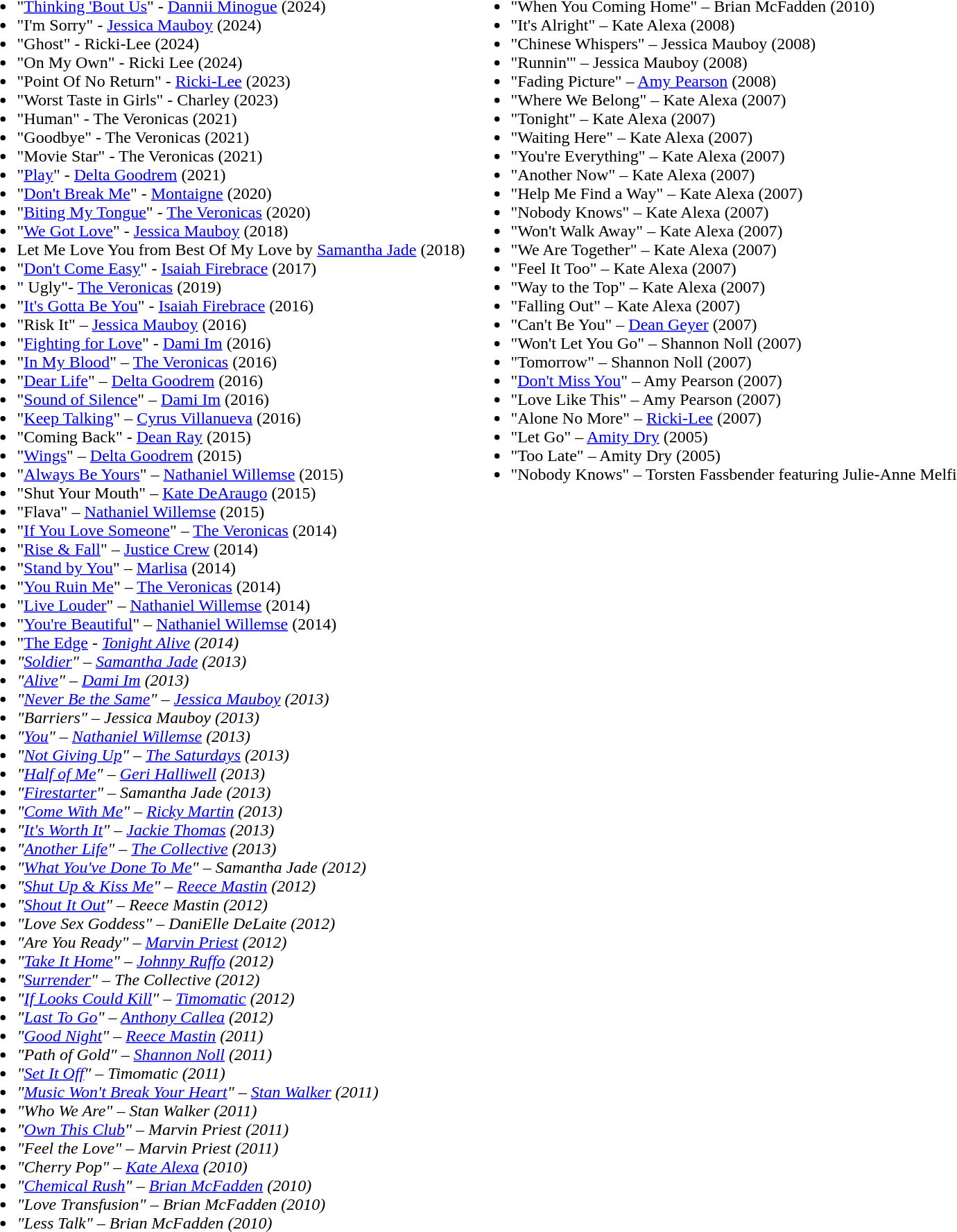<table>
<tr>
<td valign=top><br><ul><li>"<a href='#'>Thinking 'Bout Us</a>" - <a href='#'>Dannii Minogue</a> (2024)</li><li>"I'm Sorry" - <a href='#'>Jessica Mauboy</a> (2024)</li><li>"Ghost" - Ricki-Lee (2024)</li><li>"On My Own" - Ricki Lee (2024)</li><li>"Point Of No Return" - <a href='#'>Ricki-Lee</a> (2023)</li><li>"Worst Taste in Girls" - Charley (2023)</li><li>"Human" - The Veronicas (2021)</li><li>"Goodbye" - The Veronicas (2021)</li><li>"Movie Star" - The Veronicas (2021)</li><li>"<a href='#'>Play</a>" - <a href='#'>Delta Goodrem</a> (2021)</li><li>"<a href='#'>Don't Break Me</a>" - <a href='#'>Montaigne</a> (2020)</li><li>"<a href='#'>Biting My Tongue</a>" - <a href='#'>The Veronicas</a> (2020)</li><li>"<a href='#'>We Got Love</a>" - <a href='#'>Jessica Mauboy</a> (2018)</li><li>Let Me Love You from Best Of My Love by <a href='#'>Samantha Jade</a> (2018)</li><li>"<a href='#'>Don't Come Easy</a>" - <a href='#'>Isaiah Firebrace</a> (2017)</li><li>" Ugly"- <a href='#'>The Veronicas</a> (2019)</li><li>"<a href='#'>It's Gotta Be You</a>" - <a href='#'>Isaiah Firebrace</a> (2016)</li><li>"Risk It" – <a href='#'>Jessica Mauboy</a> (2016)</li><li>"<a href='#'>Fighting for Love</a>" - <a href='#'>Dami Im</a> (2016)</li><li>"<a href='#'>In My Blood</a>" – <a href='#'>The Veronicas</a> (2016)</li><li>"<a href='#'>Dear Life</a>" – <a href='#'>Delta Goodrem</a> (2016)</li><li>"<a href='#'>Sound of Silence</a>" – <a href='#'>Dami Im</a> (2016)</li><li>"<a href='#'>Keep Talking</a>" – <a href='#'>Cyrus Villanueva</a> (2016)</li><li>"Coming Back" - <a href='#'>Dean Ray</a> (2015)</li><li>"<a href='#'>Wings</a>" – <a href='#'>Delta Goodrem</a> (2015)</li><li>"<a href='#'>Always Be Yours</a>" – <a href='#'>Nathaniel Willemse</a> (2015)</li><li>"Shut Your Mouth" – <a href='#'>Kate DeAraugo</a> (2015)</li><li>"Flava" – <a href='#'>Nathaniel Willemse</a> (2015)</li><li>"<a href='#'>If You Love Someone</a>" – <a href='#'>The Veronicas</a> (2014)</li><li>"<a href='#'>Rise & Fall</a>" – <a href='#'>Justice Crew</a> (2014)</li><li>"<a href='#'>Stand by You</a>" – <a href='#'>Marlisa</a> (2014)</li><li>"<a href='#'>You Ruin Me</a>" – <a href='#'>The Veronicas</a> (2014)</li><li>"<a href='#'>Live Louder</a>" – <a href='#'>Nathaniel Willemse</a> (2014)</li><li>"<a href='#'>You're Beautiful</a>" – <a href='#'>Nathaniel Willemse</a> (2014)</li><li>"<a href='#'>The Edge</a><em> - <a href='#'>Tonight Alive</a> (2014)</li><li>"<a href='#'>Soldier</a>" – <a href='#'>Samantha Jade</a> (2013)</li><li>"<a href='#'>Alive</a>" – <a href='#'>Dami Im</a> (2013)</li><li>"<a href='#'>Never Be the Same</a>" – <a href='#'>Jessica Mauboy</a> (2013)</li><li>"Barriers" – Jessica Mauboy (2013)</li><li>"<a href='#'>You</a>" – <a href='#'>Nathaniel Willemse</a> (2013)</li><li>"<a href='#'>Not Giving Up</a>" – <a href='#'>The Saturdays</a> (2013)</li><li>"<a href='#'>Half of Me</a>" – <a href='#'>Geri Halliwell</a> (2013)</li><li>"<a href='#'>Firestarter</a>" – Samantha Jade (2013)</li><li>"<a href='#'>Come With Me</a>" – <a href='#'>Ricky Martin</a> (2013)</li><li>"<a href='#'>It's Worth It</a>" – <a href='#'>Jackie Thomas</a> (2013)</li><li>"<a href='#'>Another Life</a>" – <a href='#'>The Collective</a> (2013)</li><li>"<a href='#'>What You've Done To Me</a>" – Samantha Jade (2012)</li><li>"<a href='#'>Shut Up & Kiss Me</a>" – <a href='#'>Reece Mastin</a> (2012)</li><li>"<a href='#'>Shout It Out</a>" – Reece Mastin (2012)</li><li>"Love Sex Goddess" – DaniElle DeLaite (2012)</li><li>"Are You Ready" – <a href='#'>Marvin Priest</a> (2012)</li><li>"<a href='#'>Take It Home</a>" – <a href='#'>Johnny Ruffo</a> (2012)</li><li>"<a href='#'>Surrender</a>" – The Collective (2012)</li><li>"<a href='#'>If Looks Could Kill</a>" – <a href='#'>Timomatic</a> (2012)</li><li>"<a href='#'>Last To Go</a>" – <a href='#'>Anthony Callea</a> (2012)</li><li>"<a href='#'>Good Night</a>"  – <a href='#'>Reece Mastin</a> (2011)</li><li>"Path of Gold" – <a href='#'>Shannon Noll</a> (2011)</li><li>"<a href='#'>Set It Off</a>" – Timomatic (2011)</li><li>"<a href='#'>Music Won't Break Your Heart</a>" – <a href='#'>Stan Walker</a> (2011)</li><li>"Who We Are" – Stan Walker (2011)</li><li>"<a href='#'>Own This Club</a>" – Marvin Priest (2011)</li><li>"Feel the Love" – Marvin Priest (2011)</li><li>"Cherry Pop" – <a href='#'>Kate Alexa</a> (2010)</li><li>"<a href='#'>Chemical Rush</a>" – <a href='#'>Brian McFadden</a> (2010)</li><li>"Love Transfusion" – Brian McFadden (2010)</li><li>"Less Talk" – Brian McFadden (2010)</li></ul></td>
<td valign=top><br><ul><li>"When You Coming Home" – Brian McFadden (2010)</li><li>"It's Alright" – Kate Alexa (2008)</li><li>"Chinese Whispers" – Jessica Mauboy (2008)</li><li>"Runnin'" – Jessica Mauboy (2008)</li><li>"Fading Picture" – <a href='#'>Amy Pearson</a> (2008)</li><li>"Where We Belong" – Kate Alexa (2007)</li><li>"Tonight" – Kate Alexa (2007)</li><li>"Waiting Here" – Kate Alexa (2007)</li><li>"You're Everything" – Kate Alexa (2007)</li><li>"Another Now" – Kate Alexa (2007)</li><li>"Help Me Find a Way" – Kate Alexa (2007)</li><li>"Nobody Knows" – Kate Alexa (2007)</li><li>"Won't Walk Away" – Kate Alexa (2007)</li><li>"We Are Together" – Kate Alexa (2007)</li><li>"Feel It Too" – Kate Alexa (2007)</li><li>"Way to the Top" – Kate Alexa (2007)</li><li>"Falling Out" – Kate Alexa (2007)</li><li>"Can't Be You" – <a href='#'>Dean Geyer</a> (2007)</li><li>"Won't Let You Go" – Shannon Noll (2007)</li><li>"Tomorrow" – Shannon Noll (2007)</li><li>"<a href='#'>Don't Miss You</a>" – Amy Pearson (2007)</li><li>"Love Like This" – Amy Pearson (2007)</li><li>"Alone No More" – <a href='#'>Ricki-Lee</a> (2007)</li><li>"Let Go" – <a href='#'>Amity Dry</a> (2005)</li><li>"Too Late" – Amity Dry (2005)</li><li>"Nobody Knows" – Torsten Fassbender featuring Julie-Anne Melfi</li></ul></td>
</tr>
</table>
